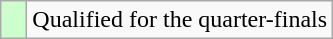<table class="wikitable">
<tr>
<td width=10px bgcolor="#ccffcc"></td>
<td>Qualified for the quarter-finals</td>
</tr>
</table>
